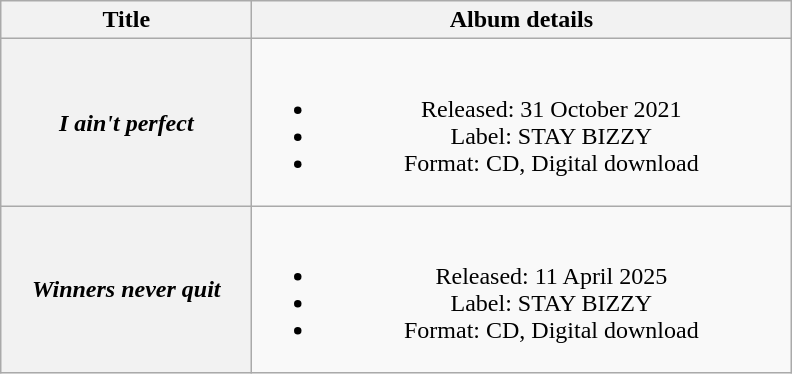<table class="wikitable plainrowheaders" style="text-align:center;">
<tr>
<th scope="col" style="width:10em;">Title</th>
<th scope="col" style="width:22em;">Album details</th>
</tr>
<tr>
<th scope="row"><em>I ain't perfect</em></th>
<td><br><ul><li>Released: 31 October 2021</li><li>Label: STAY BIZZY</li><li>Format: CD, Digital download</li></ul></td>
</tr>
<tr>
<th scope="row"><em>Winners never quit</em></th>
<td><br><ul><li>Released: 11 April 2025</li><li>Label: STAY BIZZY</li><li>Format: CD, Digital download</li></ul></td>
</tr>
</table>
